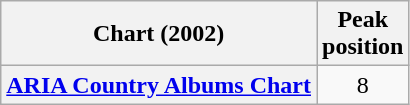<table class="wikitable plainrowheaders">
<tr>
<th scope="col">Chart (2002)</th>
<th scope="col">Peak<br>position</th>
</tr>
<tr>
<th scope="row"><a href='#'>ARIA Country Albums Chart</a></th>
<td style="text-align:center;">8 </td>
</tr>
</table>
